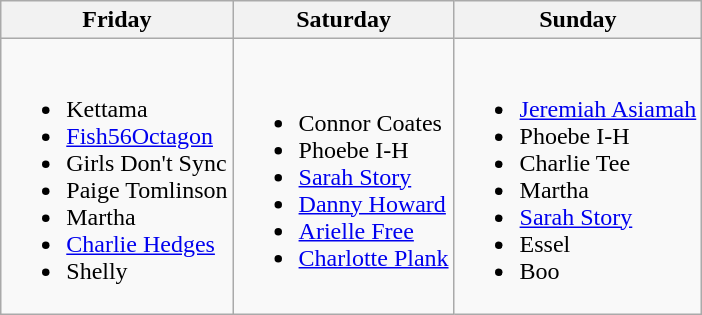<table class="wikitable">
<tr>
<th>Friday</th>
<th>Saturday</th>
<th>Sunday</th>
</tr>
<tr>
<td><br><ul><li>Kettama</li><li><a href='#'>Fish56Octagon</a></li><li>Girls Don't Sync</li><li>Paige Tomlinson</li><li>Martha</li><li><a href='#'>Charlie Hedges</a></li><li>Shelly</li></ul></td>
<td><br><ul><li>Connor Coates</li><li>Phoebe I-H</li><li><a href='#'>Sarah Story</a></li><li><a href='#'>Danny Howard</a></li><li><a href='#'>Arielle Free</a></li><li><a href='#'>Charlotte Plank</a></li></ul></td>
<td><br><ul><li><a href='#'>Jeremiah Asiamah</a></li><li>Phoebe I-H</li><li>Charlie Tee</li><li>Martha</li><li><a href='#'>Sarah Story</a></li><li>Essel</li><li>Boo</li></ul></td>
</tr>
</table>
